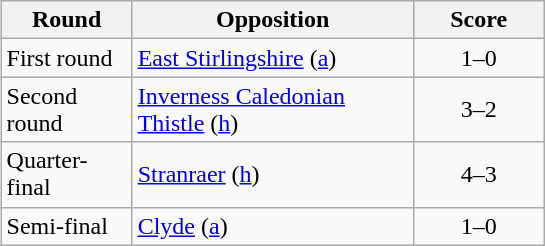<table class="wikitable" style="text-align:left;margin-left:1em;float:right">
<tr>
<th width=80>Round</th>
<th width=180>Opposition</th>
<th width=80>Score</th>
</tr>
<tr>
<td>First round</td>
<td><a href='#'>East Stirlingshire</a> (<a href='#'>a</a>)</td>
<td align=center>1–0</td>
</tr>
<tr>
<td>Second round</td>
<td><a href='#'>Inverness Caledonian Thistle</a> (<a href='#'>h</a>)</td>
<td align=center>3–2 </td>
</tr>
<tr>
<td>Quarter-final</td>
<td><a href='#'>Stranraer</a> (<a href='#'>h</a>)</td>
<td align=center>4–3 </td>
</tr>
<tr>
<td>Semi-final</td>
<td><a href='#'>Clyde</a> (<a href='#'>a</a>)</td>
<td align=center>1–0</td>
</tr>
</table>
